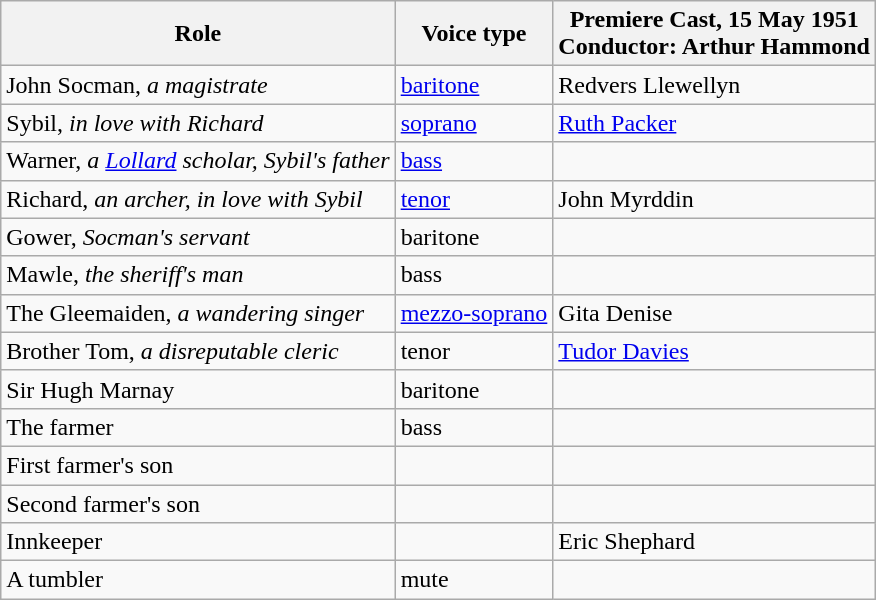<table class="wikitable">
<tr>
<th>Role</th>
<th>Voice type</th>
<th>Premiere Cast, 15 May 1951<br>Conductor: Arthur Hammond</th>
</tr>
<tr>
<td>John Socman, <em>a magistrate</em></td>
<td><a href='#'>baritone</a></td>
<td>Redvers Llewellyn</td>
</tr>
<tr>
<td>Sybil, <em>in love with Richard</em></td>
<td><a href='#'>soprano</a></td>
<td><a href='#'>Ruth Packer</a></td>
</tr>
<tr>
<td>Warner, <em>a <a href='#'>Lollard</a> scholar, Sybil's father</em></td>
<td><a href='#'>bass</a></td>
<td></td>
</tr>
<tr>
<td>Richard, <em>an archer, in love with Sybil</em></td>
<td><a href='#'>tenor</a></td>
<td>John Myrddin</td>
</tr>
<tr>
<td>Gower, <em>Socman's servant</em></td>
<td>baritone</td>
<td></td>
</tr>
<tr>
<td>Mawle, <em>the sheriff's man</em></td>
<td>bass</td>
<td></td>
</tr>
<tr>
<td>The Gleemaiden, <em>a wandering singer</em></td>
<td><a href='#'>mezzo-soprano</a></td>
<td>Gita Denise</td>
</tr>
<tr>
<td>Brother Tom, <em>a disreputable cleric</em></td>
<td>tenor</td>
<td><a href='#'>Tudor Davies</a></td>
</tr>
<tr>
<td>Sir Hugh Marnay</td>
<td>baritone</td>
<td></td>
</tr>
<tr>
<td>The farmer</td>
<td>bass</td>
<td></td>
</tr>
<tr>
<td>First farmer's son</td>
<td></td>
<td></td>
</tr>
<tr>
<td>Second farmer's son</td>
<td></td>
<td></td>
</tr>
<tr>
<td>Innkeeper</td>
<td></td>
<td>Eric Shephard</td>
</tr>
<tr>
<td>A tumbler</td>
<td>mute</td>
<td></td>
</tr>
</table>
